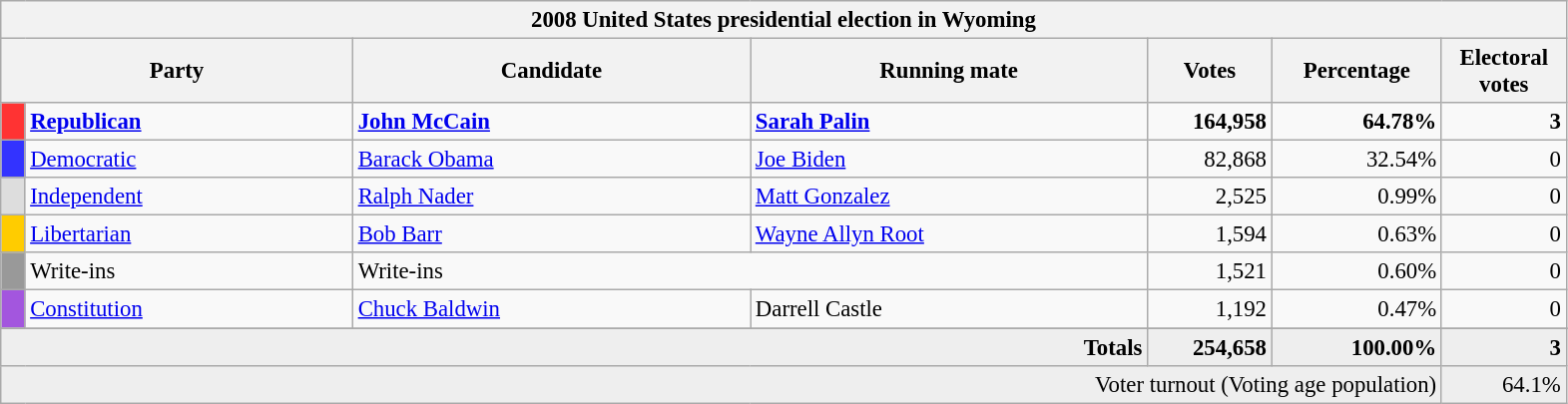<table class="wikitable" style="font-size: 95%;">
<tr>
<th colspan="7">2008 United States presidential election in Wyoming</th>
</tr>
<tr>
<th colspan="2" style="width: 15em">Party</th>
<th style="width: 17em">Candidate</th>
<th style="width: 17em">Running mate</th>
<th style="width: 5em">Votes</th>
<th style="width: 7em">Percentage</th>
<th style="width: 5em">Electoral votes</th>
</tr>
<tr>
<th style="background-color:#FF3333; width: 3px"></th>
<td style="width: 130px"><strong><a href='#'>Republican</a></strong></td>
<td><strong><a href='#'>John McCain</a></strong></td>
<td><strong><a href='#'>Sarah Palin</a></strong></td>
<td align="right"><strong>164,958</strong></td>
<td align="right"><strong>64.78%</strong></td>
<td align="right"><strong>3</strong></td>
</tr>
<tr>
<th style="background-color:#3333FF; width: 3px"></th>
<td style="width: 130px"><a href='#'>Democratic</a></td>
<td><a href='#'>Barack Obama</a></td>
<td><a href='#'>Joe Biden</a></td>
<td align="right">82,868</td>
<td align="right">32.54%</td>
<td align="right">0</td>
</tr>
<tr>
<th style="background-color:#DDDDDD; width: 3px"></th>
<td style="width: 130px"><a href='#'>Independent</a></td>
<td><a href='#'>Ralph Nader</a></td>
<td><a href='#'>Matt Gonzalez</a></td>
<td align="right">2,525</td>
<td align="right">0.99%</td>
<td align="right">0</td>
</tr>
<tr>
<th style="background-color:#FFCC00; width: 3px"></th>
<td style="width: 130px"><a href='#'>Libertarian</a></td>
<td><a href='#'>Bob Barr</a></td>
<td><a href='#'>Wayne Allyn Root</a></td>
<td align="right">1,594</td>
<td align="right">0.63%</td>
<td align="right">0</td>
</tr>
<tr>
<th style="background-color:#999999; width: 3px"></th>
<td style="width: 130px">Write-ins</td>
<td colspan="2">Write-ins</td>
<td align="right">1,521</td>
<td align="right">0.60%</td>
<td align="right">0</td>
</tr>
<tr>
<th style="background-color:#A356DE; width: 3px"></th>
<td style="width: 130px"><a href='#'>Constitution</a></td>
<td><a href='#'>Chuck Baldwin</a></td>
<td>Darrell Castle</td>
<td align="right">1,192</td>
<td align="right">0.47%</td>
<td align="right">0</td>
</tr>
<tr>
</tr>
<tr bgcolor="#EEEEEE">
<td colspan="4" align="right"><strong>Totals</strong></td>
<td align="right"><strong>254,658</strong></td>
<td align="right"><strong>100.00%</strong></td>
<td align="right"><strong>3</strong></td>
</tr>
<tr bgcolor="#EEEEEE">
<td colspan="6" align="right">Voter turnout (Voting age population)</td>
<td colspan="1" align="right">64.1%</td>
</tr>
</table>
